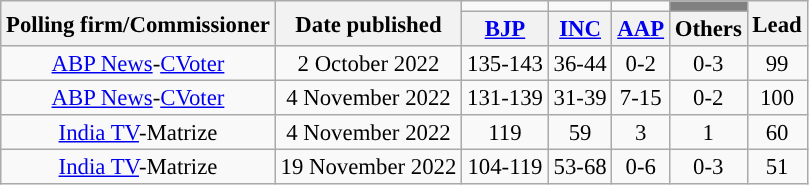<table class="wikitable" style="text-align:center;font-size:95%;line-height:16px;">
<tr>
<th class="wikitable" rowspan="2">Polling firm/Commissioner</th>
<th class="wikitable" rowspan="2">Date published</th>
<td></td>
<td></td>
<td></td>
<td style="background:gray;"></td>
<th rowspan="2">Lead</th>
</tr>
<tr>
<th class="wikitable"><a href='#'>BJP</a></th>
<th class="wikitable"><a href='#'>INC</a></th>
<th class="wikitable"><a href='#'>AAP</a></th>
<th class="wikitable">Others</th>
</tr>
<tr>
<td><a href='#'>ABP News</a>-<a href='#'>CVoter</a></td>
<td>2 October 2022</td>
<td style="background:">135-143</td>
<td>36-44</td>
<td>0-2</td>
<td>0-3</td>
<td style="background:">99</td>
</tr>
<tr>
<td><a href='#'>ABP News</a>-<a href='#'>CVoter</a></td>
<td>4 November 2022</td>
<td style="background:">131-139</td>
<td>31-39</td>
<td>7-15</td>
<td>0-2</td>
<td style="background:">100</td>
</tr>
<tr>
<td><a href='#'>India TV</a>-Matrize</td>
<td>4 November 2022</td>
<td style="background:">119</td>
<td>59</td>
<td>3</td>
<td>1</td>
<td style="background:">60</td>
</tr>
<tr>
<td><a href='#'>India TV</a>-Matrize</td>
<td>19 November 2022</td>
<td style="background:">104-119</td>
<td>53-68</td>
<td>0-6</td>
<td>0-3</td>
<td style="background:">51</td>
</tr>
</table>
